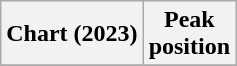<table class="wikitable plainrowheaders" style="text-align:center">
<tr>
<th scope="col">Chart (2023)</th>
<th scope="col">Peak<br>position</th>
</tr>
<tr>
</tr>
</table>
